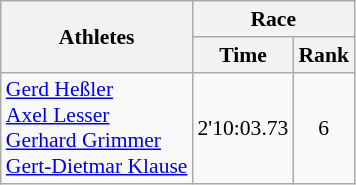<table class="wikitable" border="1" style="font-size:90%">
<tr>
<th rowspan=2>Athletes</th>
<th colspan=2>Race</th>
</tr>
<tr>
<th>Time</th>
<th>Rank</th>
</tr>
<tr>
<td><a href='#'>Gerd Heßler</a><br><a href='#'>Axel Lesser</a><br><a href='#'>Gerhard Grimmer</a><br><a href='#'>Gert-Dietmar Klause</a></td>
<td align=center>2'10:03.73</td>
<td align=center>6</td>
</tr>
</table>
